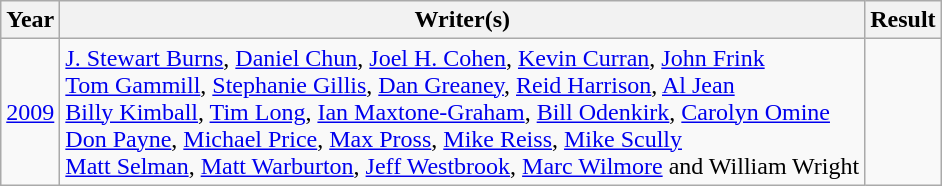<table class="wikitable">
<tr>
<th>Year</th>
<th>Writer(s)</th>
<th>Result</th>
</tr>
<tr>
<td rowspan=1><a href='#'>2009</a></td>
<td><a href='#'>J. Stewart Burns</a>, <a href='#'>Daniel Chun</a>, <a href='#'>Joel H. Cohen</a>, <a href='#'>Kevin Curran</a>, <a href='#'>John Frink</a><br><a href='#'>Tom Gammill</a>, <a href='#'>Stephanie Gillis</a>, <a href='#'>Dan Greaney</a>, <a href='#'>Reid Harrison</a>, <a href='#'>Al Jean</a><br><a href='#'>Billy Kimball</a>, <a href='#'>Tim Long</a>, <a href='#'>Ian Maxtone-Graham</a>, <a href='#'>Bill Odenkirk</a>, <a href='#'>Carolyn Omine</a><br><a href='#'>Don Payne</a>, <a href='#'>Michael Price</a>, <a href='#'>Max Pross</a>, <a href='#'>Mike Reiss</a>, <a href='#'>Mike Scully</a><br><a href='#'>Matt Selman</a>, <a href='#'>Matt Warburton</a>, <a href='#'>Jeff Westbrook</a>, <a href='#'>Marc Wilmore</a> and William Wright</td>
<td></td>
</tr>
</table>
